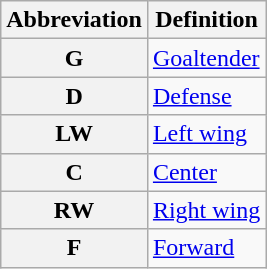<table class="wikitable">
<tr>
<th scope="col">Abbreviation</th>
<th scope="col">Definition</th>
</tr>
<tr>
<th scope="row">G</th>
<td><a href='#'>Goaltender</a></td>
</tr>
<tr>
<th scope="row">D</th>
<td><a href='#'>Defense</a></td>
</tr>
<tr>
<th scope="row">LW</th>
<td><a href='#'>Left wing</a></td>
</tr>
<tr>
<th scope="row">C</th>
<td><a href='#'>Center</a></td>
</tr>
<tr>
<th scope="row">RW</th>
<td><a href='#'>Right wing</a></td>
</tr>
<tr>
<th scope="row">F</th>
<td><a href='#'>Forward</a></td>
</tr>
</table>
